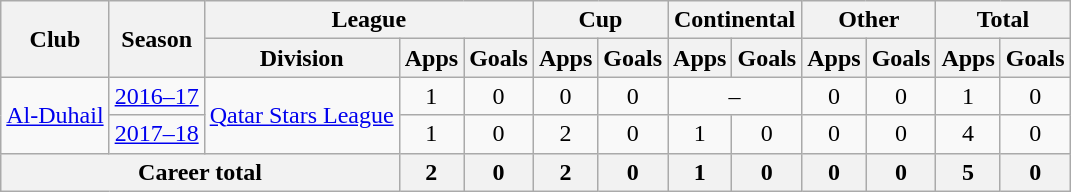<table class="wikitable" style="text-align: center">
<tr>
<th rowspan="2">Club</th>
<th rowspan="2">Season</th>
<th colspan="3">League</th>
<th colspan="2">Cup</th>
<th colspan="2">Continental</th>
<th colspan="2">Other</th>
<th colspan="2">Total</th>
</tr>
<tr>
<th>Division</th>
<th>Apps</th>
<th>Goals</th>
<th>Apps</th>
<th>Goals</th>
<th>Apps</th>
<th>Goals</th>
<th>Apps</th>
<th>Goals</th>
<th>Apps</th>
<th>Goals</th>
</tr>
<tr>
<td rowspan="2"><a href='#'>Al-Duhail</a></td>
<td><a href='#'>2016–17</a></td>
<td rowspan="2"><a href='#'>Qatar Stars League</a></td>
<td>1</td>
<td>0</td>
<td>0</td>
<td>0</td>
<td colspan="2">–</td>
<td>0</td>
<td>0</td>
<td>1</td>
<td>0</td>
</tr>
<tr>
<td><a href='#'>2017–18</a></td>
<td>1</td>
<td>0</td>
<td>2</td>
<td>0</td>
<td>1</td>
<td>0</td>
<td>0</td>
<td>0</td>
<td>4</td>
<td>0</td>
</tr>
<tr>
<th colspan=3>Career total</th>
<th>2</th>
<th>0</th>
<th>2</th>
<th>0</th>
<th>1</th>
<th>0</th>
<th>0</th>
<th>0</th>
<th>5</th>
<th>0</th>
</tr>
</table>
